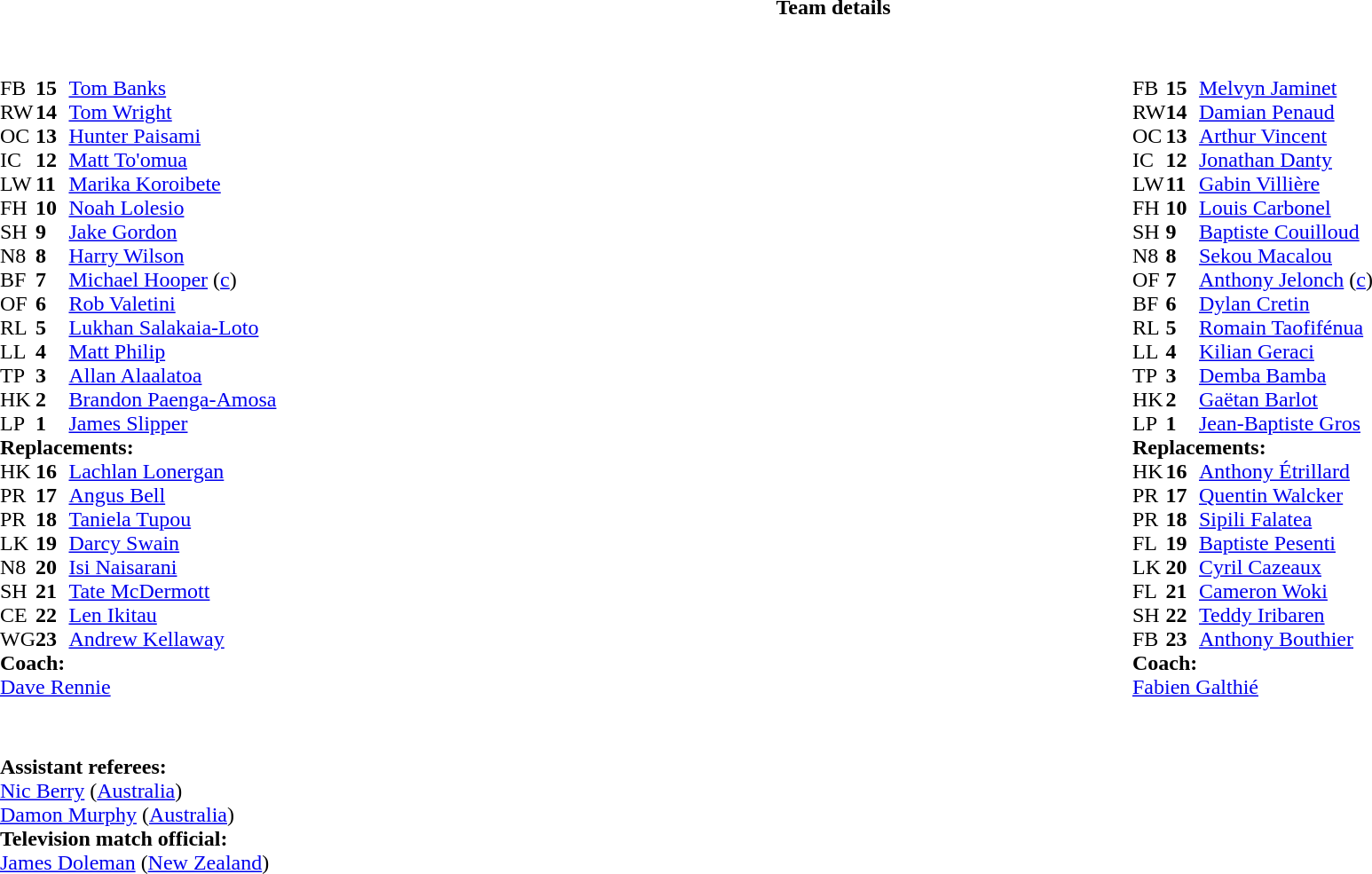<table border="0" style="width:100%;" class="collapsible collapsed">
<tr>
<th>Team details</th>
</tr>
<tr>
<td><br><table style="width:100%">
<tr>
<td style="vertical-align:top;width:50%"><br><table cellspacing="0" cellpadding="0">
<tr>
<th width="25"></th>
<th width="25"></th>
</tr>
<tr>
<td>FB</td>
<td><strong>15</strong></td>
<td><a href='#'>Tom Banks</a></td>
</tr>
<tr>
<td>RW</td>
<td><strong>14</strong></td>
<td><a href='#'>Tom Wright</a></td>
<td></td>
<td></td>
</tr>
<tr>
<td>OC</td>
<td><strong>13</strong></td>
<td><a href='#'>Hunter Paisami</a></td>
</tr>
<tr>
<td>IC</td>
<td><strong>12</strong></td>
<td><a href='#'>Matt To'omua</a></td>
</tr>
<tr>
<td>LW</td>
<td><strong>11</strong></td>
<td><a href='#'>Marika Koroibete</a></td>
</tr>
<tr>
<td>FH</td>
<td><strong>10</strong></td>
<td><a href='#'>Noah Lolesio</a></td>
</tr>
<tr>
<td>SH</td>
<td><strong>9</strong></td>
<td><a href='#'>Jake Gordon</a></td>
<td></td>
<td></td>
</tr>
<tr>
<td>N8</td>
<td><strong>8</strong></td>
<td><a href='#'>Harry Wilson</a></td>
<td></td>
<td></td>
</tr>
<tr>
<td>BF</td>
<td><strong>7</strong></td>
<td><a href='#'>Michael Hooper</a> (<a href='#'>c</a>)</td>
</tr>
<tr>
<td>OF</td>
<td><strong>6</strong></td>
<td><a href='#'>Rob Valetini</a></td>
</tr>
<tr>
<td>RL</td>
<td><strong>5</strong></td>
<td><a href='#'>Lukhan Salakaia-Loto</a></td>
</tr>
<tr>
<td>LL</td>
<td><strong>4</strong></td>
<td><a href='#'>Matt Philip</a></td>
<td></td>
<td></td>
</tr>
<tr>
<td>TP</td>
<td><strong>3</strong></td>
<td><a href='#'>Allan Alaalatoa</a></td>
<td></td>
<td></td>
</tr>
<tr>
<td>HK</td>
<td><strong>2</strong></td>
<td><a href='#'>Brandon Paenga-Amosa</a></td>
<td></td>
<td></td>
</tr>
<tr>
<td>LP</td>
<td><strong>1</strong></td>
<td><a href='#'>James Slipper</a></td>
<td></td>
<td></td>
</tr>
<tr>
<td colspan=3><strong>Replacements:</strong></td>
</tr>
<tr>
<td>HK</td>
<td><strong>16</strong></td>
<td><a href='#'>Lachlan Lonergan</a></td>
<td></td>
<td></td>
</tr>
<tr>
<td>PR</td>
<td><strong>17</strong></td>
<td><a href='#'>Angus Bell</a></td>
<td></td>
<td></td>
</tr>
<tr>
<td>PR</td>
<td><strong>18</strong></td>
<td><a href='#'>Taniela Tupou</a></td>
<td></td>
<td></td>
</tr>
<tr>
<td>LK</td>
<td><strong>19</strong></td>
<td><a href='#'>Darcy Swain</a></td>
<td></td>
<td></td>
</tr>
<tr>
<td>N8</td>
<td><strong>20</strong></td>
<td><a href='#'>Isi Naisarani</a></td>
<td></td>
<td></td>
</tr>
<tr>
<td>SH</td>
<td><strong>21</strong></td>
<td><a href='#'>Tate McDermott</a></td>
<td></td>
<td></td>
</tr>
<tr>
<td>CE</td>
<td><strong>22</strong></td>
<td><a href='#'>Len Ikitau</a></td>
</tr>
<tr>
<td>WG</td>
<td><strong>23</strong></td>
<td><a href='#'>Andrew Kellaway</a></td>
<td></td>
<td></td>
</tr>
<tr>
<td colspan=3><strong>Coach:</strong></td>
</tr>
<tr>
<td colspan="4"> <a href='#'>Dave Rennie</a></td>
</tr>
</table>
</td>
<td valign=top></td>
<td style="vertical-align:top;width:50%"><br><table cellspacing="0" cellpadding="0" style="margin:auto">
<tr>
<th width="25"></th>
<th width="25"></th>
</tr>
<tr>
<td>FB</td>
<td><strong>15</strong></td>
<td><a href='#'>Melvyn Jaminet</a></td>
</tr>
<tr>
<td>RW</td>
<td><strong>14</strong></td>
<td><a href='#'>Damian Penaud</a></td>
</tr>
<tr>
<td>OC</td>
<td><strong>13</strong></td>
<td><a href='#'>Arthur Vincent</a></td>
</tr>
<tr>
<td>IC</td>
<td><strong>12</strong></td>
<td><a href='#'>Jonathan Danty</a></td>
</tr>
<tr>
<td>LW</td>
<td><strong>11</strong></td>
<td><a href='#'>Gabin Villière</a></td>
</tr>
<tr>
<td>FH</td>
<td><strong>10</strong></td>
<td><a href='#'>Louis Carbonel</a></td>
</tr>
<tr>
<td>SH</td>
<td><strong>9</strong></td>
<td><a href='#'>Baptiste Couilloud</a></td>
<td></td>
<td></td>
</tr>
<tr>
<td>N8</td>
<td><strong>8</strong></td>
<td><a href='#'>Sekou Macalou</a></td>
<td></td>
<td></td>
</tr>
<tr>
<td>OF</td>
<td><strong>7</strong></td>
<td><a href='#'>Anthony Jelonch</a> (<a href='#'>c</a>)</td>
</tr>
<tr>
<td>BF</td>
<td><strong>6</strong></td>
<td><a href='#'>Dylan Cretin</a></td>
</tr>
<tr>
<td>RL</td>
<td><strong>5</strong></td>
<td><a href='#'>Romain Taofifénua</a></td>
<td></td>
<td></td>
</tr>
<tr>
<td>LL</td>
<td><strong>4</strong></td>
<td><a href='#'>Kilian Geraci</a></td>
<td></td>
<td></td>
</tr>
<tr>
<td>TP</td>
<td><strong>3</strong></td>
<td><a href='#'>Demba Bamba</a></td>
<td></td>
<td></td>
</tr>
<tr>
<td>HK</td>
<td><strong>2</strong></td>
<td><a href='#'>Gaëtan Barlot</a></td>
<td></td>
<td></td>
</tr>
<tr>
<td>LP</td>
<td><strong>1</strong></td>
<td><a href='#'>Jean-Baptiste Gros</a></td>
<td></td>
<td></td>
</tr>
<tr>
<td colspan=3><strong>Replacements:</strong></td>
</tr>
<tr>
<td>HK</td>
<td><strong>16</strong></td>
<td><a href='#'>Anthony Étrillard</a></td>
<td></td>
<td></td>
</tr>
<tr>
<td>PR</td>
<td><strong>17</strong></td>
<td><a href='#'>Quentin Walcker</a></td>
<td></td>
<td></td>
</tr>
<tr>
<td>PR</td>
<td><strong>18</strong></td>
<td><a href='#'>Sipili Falatea</a></td>
<td></td>
<td></td>
</tr>
<tr>
<td>FL</td>
<td><strong>19</strong></td>
<td><a href='#'>Baptiste Pesenti</a></td>
<td></td>
<td></td>
</tr>
<tr>
<td>LK</td>
<td><strong>20</strong></td>
<td><a href='#'>Cyril Cazeaux</a></td>
<td></td>
<td></td>
</tr>
<tr>
<td>FL</td>
<td><strong>21</strong></td>
<td><a href='#'>Cameron Woki</a></td>
<td></td>
<td></td>
</tr>
<tr>
<td>SH</td>
<td><strong>22</strong></td>
<td><a href='#'>Teddy Iribaren</a></td>
<td></td>
<td></td>
</tr>
<tr>
<td>FB</td>
<td><strong>23</strong></td>
<td><a href='#'>Anthony Bouthier</a></td>
</tr>
<tr>
<td colspan=3><strong>Coach:</strong></td>
</tr>
<tr>
<td colspan="4"> <a href='#'>Fabien Galthié</a></td>
</tr>
</table>
</td>
</tr>
</table>
<table style="width:100%">
<tr>
<td><br><br><strong>Assistant referees:</strong>
<br><a href='#'>Nic Berry</a> (<a href='#'>Australia</a>)
<br><a href='#'>Damon Murphy</a> (<a href='#'>Australia</a>)
<br><strong>Television match official:</strong>
<br><a href='#'>James Doleman</a> (<a href='#'>New Zealand</a>)</td>
</tr>
</table>
</td>
</tr>
</table>
